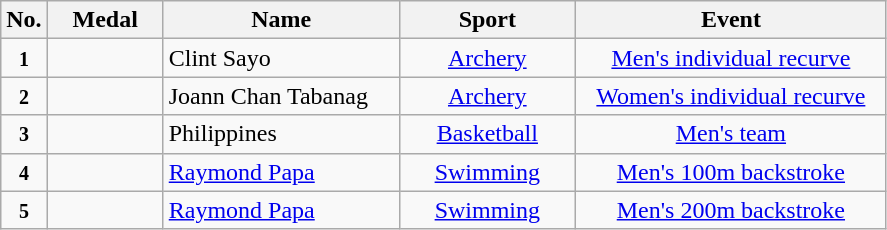<table class="wikitable" style="font-size:100%; text-align:center;">
<tr>
<th width="10">No.</th>
<th width="70">Medal</th>
<th width="150">Name</th>
<th width="110">Sport</th>
<th width="200">Event</th>
</tr>
<tr>
<td><small><strong>1</strong></small></td>
<td></td>
<td align=left>Clint Sayo</td>
<td> <a href='#'>Archery</a></td>
<td><a href='#'>Men's individual recurve</a></td>
</tr>
<tr>
<td><small><strong>2</strong></small></td>
<td></td>
<td align=left>Joann Chan Tabanag</td>
<td> <a href='#'>Archery</a></td>
<td><a href='#'>Women's individual recurve</a></td>
</tr>
<tr>
<td><small><strong>3</strong></small></td>
<td></td>
<td align=left>Philippines</td>
<td> <a href='#'>Basketball</a></td>
<td><a href='#'>Men's team</a></td>
</tr>
<tr>
<td><small><strong>4</strong></small></td>
<td></td>
<td align=left><a href='#'>Raymond Papa</a></td>
<td> <a href='#'>Swimming</a></td>
<td><a href='#'>Men's 100m backstroke</a></td>
</tr>
<tr>
<td><small><strong>5</strong></small></td>
<td></td>
<td align=left><a href='#'>Raymond Papa</a></td>
<td> <a href='#'>Swimming</a></td>
<td><a href='#'>Men's 200m backstroke</a></td>
</tr>
</table>
